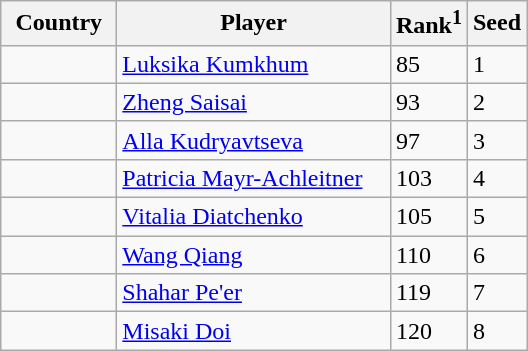<table class="sortable wikitable">
<tr>
<th width="70">Country</th>
<th width="175">Player</th>
<th>Rank<sup>1</sup></th>
<th>Seed</th>
</tr>
<tr>
<td></td>
<td><a href='#'>Luksika Kumkhum</a></td>
<td>85</td>
<td>1</td>
</tr>
<tr>
<td></td>
<td><a href='#'>Zheng Saisai</a></td>
<td>93</td>
<td>2</td>
</tr>
<tr>
<td></td>
<td><a href='#'>Alla Kudryavtseva</a></td>
<td>97</td>
<td>3</td>
</tr>
<tr>
<td></td>
<td><a href='#'>Patricia Mayr-Achleitner</a></td>
<td>103</td>
<td>4</td>
</tr>
<tr>
<td></td>
<td><a href='#'>Vitalia Diatchenko</a></td>
<td>105</td>
<td>5</td>
</tr>
<tr>
<td></td>
<td><a href='#'>Wang Qiang</a></td>
<td>110</td>
<td>6</td>
</tr>
<tr>
<td></td>
<td><a href='#'>Shahar Pe'er</a></td>
<td>119</td>
<td>7</td>
</tr>
<tr>
<td></td>
<td><a href='#'>Misaki Doi</a></td>
<td>120</td>
<td>8</td>
</tr>
</table>
